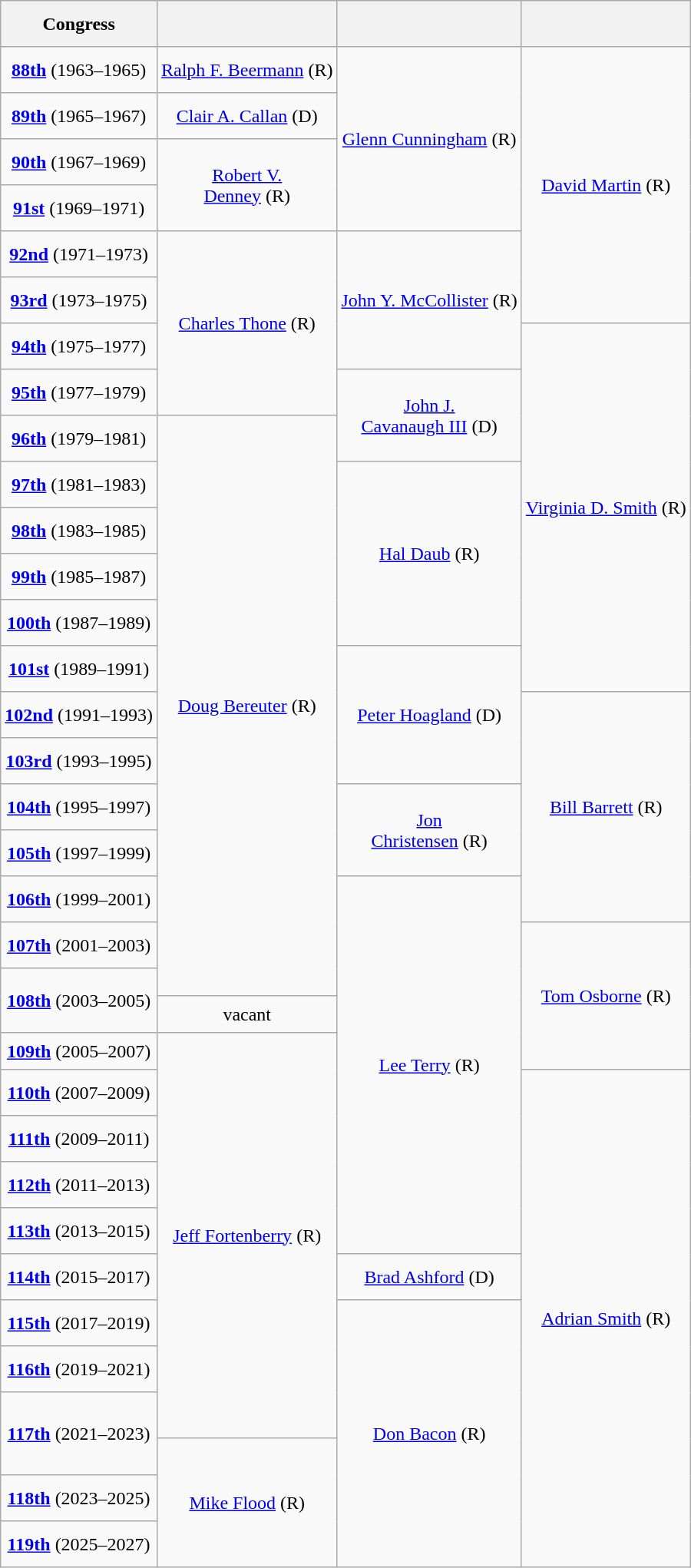<table class="wikitable sticky-header" style="text-align:center">
<tr style="height:2.5em">
<th>Congress</th>
<th></th>
<th></th>
<th></th>
</tr>
<tr style="height:2.5em">
<td><strong><a href='#'>88th</a></strong> (1963–1965)</td>
<td><a href='#'>Ralph F. Beermann</a> (R)</td>
<td rowspan=4 ><a href='#'>Glenn Cunningham</a> (R)</td>
<td rowspan=6 ><a href='#'>David Martin</a> (R)</td>
</tr>
<tr style="height:2.5em">
<td><strong><a href='#'>89th</a></strong> (1965–1967)</td>
<td><a href='#'>Clair A. Callan</a> (D)</td>
</tr>
<tr style="height:2.5em">
<td><strong><a href='#'>90th</a></strong> (1967–1969)</td>
<td rowspan=2 ><a href='#'>Robert V.<br>Denney</a> (R)</td>
</tr>
<tr style="height:2.5em">
<td><strong><a href='#'>91st</a></strong> (1969–1971)</td>
</tr>
<tr style="height:2.5em">
<td><strong><a href='#'>92nd</a></strong> (1971–1973)</td>
<td rowspan=4 ><a href='#'>Charles Thone</a> (R)</td>
<td rowspan=3 ><a href='#'>John Y. McCollister</a> (R)</td>
</tr>
<tr style="height:2.5em">
<td><strong><a href='#'>93rd</a></strong> (1973–1975)</td>
</tr>
<tr style="height:2.5em">
<td><strong><a href='#'>94th</a></strong> (1975–1977)</td>
<td rowspan=8 ><a href='#'>Virginia D. Smith</a> (R)</td>
</tr>
<tr style="height:2.5em">
<td><strong><a href='#'>95th</a></strong> (1977–1979)</td>
<td rowspan=2 ><a href='#'>John J.<br>Cavanaugh III</a> (D)</td>
</tr>
<tr style="height:2.5em">
<td><strong><a href='#'>96th</a></strong> (1979–1981)</td>
<td rowspan=13 ><a href='#'>Doug Bereuter</a> (R)</td>
</tr>
<tr style="height:2.5em">
<td><strong><a href='#'>97th</a></strong> (1981–1983)</td>
<td rowspan=4 ><a href='#'>Hal Daub</a> (R)</td>
</tr>
<tr style="height:2.5em">
<td><strong><a href='#'>98th</a></strong> (1983–1985)</td>
</tr>
<tr style="height:2.5em">
<td><strong><a href='#'>99th</a></strong> (1985–1987)</td>
</tr>
<tr style="height:2.5em">
<td><strong><a href='#'>100th</a></strong> (1987–1989)</td>
</tr>
<tr style="height:2.5em">
<td><strong><a href='#'>101st</a></strong> (1989–1991)</td>
<td rowspan=3 ><a href='#'>Peter Hoagland</a> (D)</td>
</tr>
<tr style="height:2.5em">
<td><strong><a href='#'>102nd</a></strong> (1991–1993)</td>
<td rowspan=5 ><a href='#'>Bill Barrett</a> (R)</td>
</tr>
<tr style="height:2.5em">
<td><strong><a href='#'>103rd</a></strong> (1993–1995)</td>
</tr>
<tr style="height:2.5em">
<td><strong><a href='#'>104th</a></strong> (1995–1997)</td>
<td rowspan=2 ><a href='#'>Jon<br>Christensen</a> (R)</td>
</tr>
<tr style="height:2.5em">
<td><strong><a href='#'>105th</a></strong> (1997–1999)</td>
</tr>
<tr style="height:2.5em">
<td><strong><a href='#'>106th</a></strong> (1999–2001)</td>
<td rowspan=9 ><a href='#'>Lee Terry</a> (R)</td>
</tr>
<tr style="height:2.5em">
<td><strong><a href='#'>107th</a></strong> (2001–2003)</td>
<td rowspan=4 ><a href='#'>Tom Osborne</a> (R)</td>
</tr>
<tr style="height:1.5em">
<td rowspan=2><strong><a href='#'>108th</a></strong> (2003–2005)</td>
</tr>
<tr style="height:2em">
<td>vacant</td>
</tr>
<tr style="height:2em">
<td><strong><a href='#'>109th</a></strong> (2005–2007)</td>
<td rowspan=9 ><a href='#'>Jeff Fortenberry</a> (R)</td>
</tr>
<tr style="height:2.5em">
<td><strong><a href='#'>110th</a></strong> (2007–2009)</td>
<td rowspan=11 ><a href='#'>Adrian Smith</a> (R)</td>
</tr>
<tr style="height:2.5em">
<td><strong><a href='#'>111th</a></strong> (2009–2011)</td>
</tr>
<tr style="height:2.5em">
<td><strong><a href='#'>112th</a></strong> (2011–2013)</td>
</tr>
<tr style="height:2.5em">
<td><strong><a href='#'>113th</a></strong> (2013–2015)</td>
</tr>
<tr style="height:2.5em">
<td><strong><a href='#'>114th</a></strong> (2015–2017)</td>
<td><a href='#'>Brad Ashford</a> (D)</td>
</tr>
<tr style="height:2.5em">
<td><strong><a href='#'>115th</a></strong> (2017–2019)</td>
<td rowspan=6 ><a href='#'>Don Bacon</a> (R)</td>
</tr>
<tr style="height:2.5em">
<td><strong><a href='#'>116th</a></strong> (2019–2021)</td>
</tr>
<tr style="height:2.5em">
<td rowspan=2><strong><a href='#'>117th</a></strong> (2021–2023)</td>
</tr>
<tr style="height:2em">
<td rowspan=3 ><a href='#'>Mike Flood</a> (R)</td>
</tr>
<tr style="height:2.5em">
<td><strong><a href='#'>118th</a></strong> (2023–2025)</td>
</tr>
<tr style="height:2.5em">
<td><strong><a href='#'>119th</a></strong> (2025–2027)</td>
</tr>
</table>
